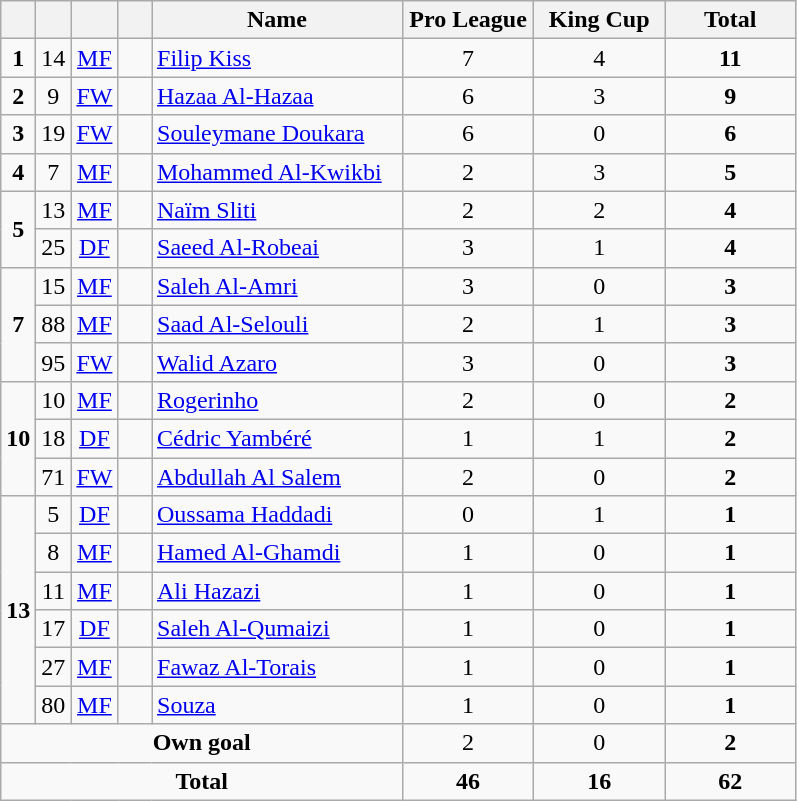<table class="wikitable" style="text-align:center">
<tr>
<th width=15></th>
<th width=15></th>
<th width=15></th>
<th width=15></th>
<th width=160>Name</th>
<th width=80>Pro League</th>
<th width=80>King Cup</th>
<th width=80>Total</th>
</tr>
<tr>
<td><strong>1</strong></td>
<td>14</td>
<td><a href='#'>MF</a></td>
<td></td>
<td align=left><a href='#'>Filip Kiss</a></td>
<td>7</td>
<td>4</td>
<td><strong>11</strong></td>
</tr>
<tr>
<td><strong>2</strong></td>
<td>9</td>
<td><a href='#'>FW</a></td>
<td></td>
<td align=left><a href='#'>Hazaa Al-Hazaa</a></td>
<td>6</td>
<td>3</td>
<td><strong>9</strong></td>
</tr>
<tr>
<td><strong>3</strong></td>
<td>19</td>
<td><a href='#'>FW</a></td>
<td></td>
<td align=left><a href='#'>Souleymane Doukara</a></td>
<td>6</td>
<td>0</td>
<td><strong>6</strong></td>
</tr>
<tr>
<td><strong>4</strong></td>
<td>7</td>
<td><a href='#'>MF</a></td>
<td></td>
<td align=left><a href='#'>Mohammed Al-Kwikbi</a></td>
<td>2</td>
<td>3</td>
<td><strong>5</strong></td>
</tr>
<tr>
<td rowspan=2><strong>5</strong></td>
<td>13</td>
<td><a href='#'>MF</a></td>
<td></td>
<td align=left><a href='#'>Naïm Sliti</a></td>
<td>2</td>
<td>2</td>
<td><strong>4</strong></td>
</tr>
<tr>
<td>25</td>
<td><a href='#'>DF</a></td>
<td></td>
<td align=left><a href='#'>Saeed Al-Robeai</a></td>
<td>3</td>
<td>1</td>
<td><strong>4</strong></td>
</tr>
<tr>
<td rowspan=3><strong>7</strong></td>
<td>15</td>
<td><a href='#'>MF</a></td>
<td></td>
<td align=left><a href='#'>Saleh Al-Amri</a></td>
<td>3</td>
<td>0</td>
<td><strong>3</strong></td>
</tr>
<tr>
<td>88</td>
<td><a href='#'>MF</a></td>
<td></td>
<td align=left><a href='#'>Saad Al-Selouli</a></td>
<td>2</td>
<td>1</td>
<td><strong>3</strong></td>
</tr>
<tr>
<td>95</td>
<td><a href='#'>FW</a></td>
<td></td>
<td align=left><a href='#'>Walid Azaro</a></td>
<td>3</td>
<td>0</td>
<td><strong>3</strong></td>
</tr>
<tr>
<td rowspan=3><strong>10</strong></td>
<td>10</td>
<td><a href='#'>MF</a></td>
<td></td>
<td align=left><a href='#'>Rogerinho</a></td>
<td>2</td>
<td>0</td>
<td><strong>2</strong></td>
</tr>
<tr>
<td>18</td>
<td><a href='#'>DF</a></td>
<td></td>
<td align=left><a href='#'>Cédric Yambéré</a></td>
<td>1</td>
<td>1</td>
<td><strong>2</strong></td>
</tr>
<tr>
<td>71</td>
<td><a href='#'>FW</a></td>
<td></td>
<td align=left><a href='#'>Abdullah Al Salem</a></td>
<td>2</td>
<td>0</td>
<td><strong>2</strong></td>
</tr>
<tr>
<td rowspan=6><strong>13</strong></td>
<td>5</td>
<td><a href='#'>DF</a></td>
<td></td>
<td align=left><a href='#'>Oussama Haddadi</a></td>
<td>0</td>
<td>1</td>
<td><strong>1</strong></td>
</tr>
<tr>
<td>8</td>
<td><a href='#'>MF</a></td>
<td></td>
<td align=left><a href='#'>Hamed Al-Ghamdi</a></td>
<td>1</td>
<td>0</td>
<td><strong>1</strong></td>
</tr>
<tr>
<td>11</td>
<td><a href='#'>MF</a></td>
<td></td>
<td align=left><a href='#'>Ali Hazazi</a></td>
<td>1</td>
<td>0</td>
<td><strong>1</strong></td>
</tr>
<tr>
<td>17</td>
<td><a href='#'>DF</a></td>
<td></td>
<td align=left><a href='#'>Saleh Al-Qumaizi</a></td>
<td>1</td>
<td>0</td>
<td><strong>1</strong></td>
</tr>
<tr>
<td>27</td>
<td><a href='#'>MF</a></td>
<td></td>
<td align=left><a href='#'>Fawaz Al-Torais</a></td>
<td>1</td>
<td>0</td>
<td><strong>1</strong></td>
</tr>
<tr>
<td>80</td>
<td><a href='#'>MF</a></td>
<td></td>
<td align=left><a href='#'>Souza</a></td>
<td>1</td>
<td>0</td>
<td><strong>1</strong></td>
</tr>
<tr>
<td colspan=5><strong>Own goal</strong></td>
<td>2</td>
<td>0</td>
<td><strong>2</strong></td>
</tr>
<tr>
<td colspan=5><strong>Total</strong></td>
<td><strong>46</strong></td>
<td><strong>16</strong></td>
<td><strong>62</strong></td>
</tr>
</table>
